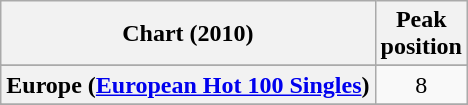<table class="wikitable sortable plainrowheaders" style="text-align:center">
<tr>
<th>Chart (2010)</th>
<th>Peak<br>position</th>
</tr>
<tr>
</tr>
<tr>
<th scope="row">Europe (<a href='#'>European Hot 100 Singles</a>)</th>
<td>8</td>
</tr>
<tr>
</tr>
<tr>
</tr>
<tr>
</tr>
<tr>
</tr>
</table>
